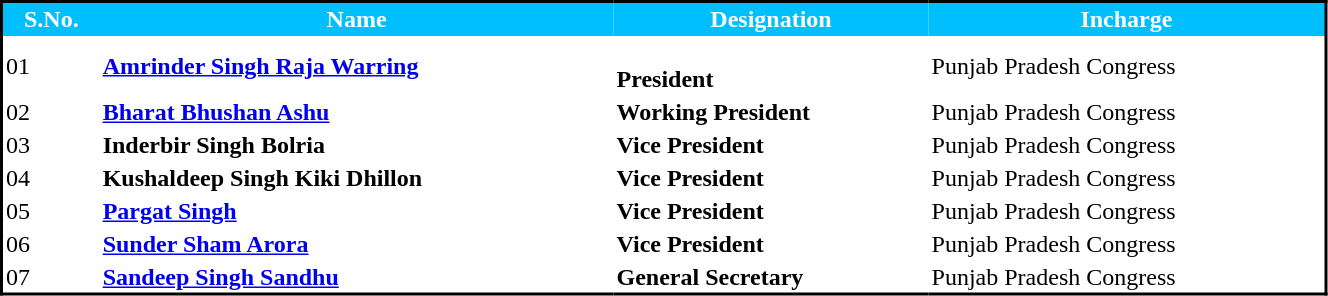<table class="sortable" cellspacing="0" cellpadding="2" style="border-collapse: collapse; border: 2px #000000 solid; font-size: x-big; width:70%; border:1">
<tr style="background-color:#00BFFF; color:white">
<th>S.No.</th>
<th>Name</th>
<th>Designation</th>
<th>Incharge</th>
</tr>
<tr>
<td>01</td>
<td><strong><a href='#'>Amrinder Singh Raja Warring</a></strong></td>
<td><br><strong>President</strong></td>
<td>Punjab Pradesh Congress</td>
</tr>
<tr>
<td>02</td>
<td><strong><a href='#'>Bharat Bhushan Ashu</a></strong></td>
<td><strong>Working President</strong><br></td>
<td>Punjab Pradesh Congress</td>
</tr>
<tr>
<td>03</td>
<td><strong>Inderbir Singh Bolria</strong></td>
<td><strong>Vice President</strong><br></td>
<td>Punjab Pradesh Congress</td>
</tr>
<tr>
<td>04</td>
<td><strong>Kushaldeep Singh Kiki Dhillon</strong></td>
<td><strong>Vice President</strong><br></td>
<td>Punjab Pradesh Congress</td>
</tr>
<tr>
<td>05</td>
<td><strong><a href='#'>Pargat Singh</a></strong></td>
<td><strong>Vice President</strong><br></td>
<td>Punjab Pradesh Congress</td>
</tr>
<tr>
<td>06</td>
<td><strong><a href='#'>Sunder Sham Arora</a></strong></td>
<td><strong>Vice President</strong><br></td>
<td>Punjab Pradesh Congress</td>
</tr>
<tr>
<td>07</td>
<td><strong><a href='#'>Sandeep Singh Sandhu</a></strong></td>
<td><strong>General Secretary</strong><br></td>
<td>Punjab Pradesh Congress</td>
</tr>
<tr>
</tr>
</table>
